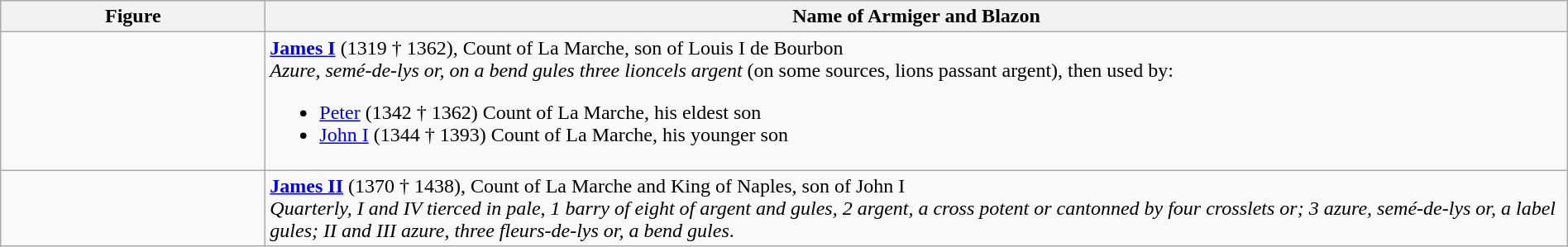<table class=wikitable width="100%">
<tr valign=top align=center>
<th width="206">Figure</th>
<th>Name of Armiger and Blazon</th>
</tr>
<tr valign=top>
<td align=center> </td>
<td><strong><a href='#'>James I</a></strong> (1319 † 1362), Count of La Marche, son of Louis I de Bourbon<br><em>Azure, semé-de-lys or, on a bend gules three lioncels argent</em> (on some sources, lions passant argent), then used by:<ul><li><a href='#'>Peter</a> (1342 † 1362) Count of La Marche, his eldest son</li><li><a href='#'>John I</a> (1344 † 1393) Count of La Marche, his younger son</li></ul></td>
</tr>
<tr valign=top>
<td align=center></td>
<td><strong><a href='#'>James II</a></strong> (1370 † 1438), Count of La Marche and King of Naples, son of John I<br><em>Quarterly, I and IV tierced in pale, 1 barry of eight of argent and gules, 2 argent, a cross potent or cantonned by four crosslets or; 3 azure, semé-de-lys or, a label gules; II and III azure, three fleurs-de-lys or, a bend gules</em>.</td>
</tr>
</table>
